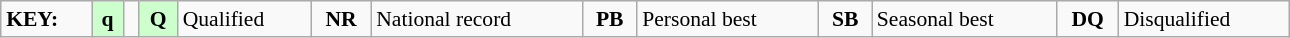<table class="wikitable" style="margin:0.5em auto; font-size:90%;position:relative;" width=68%>
<tr>
<td><strong>KEY:</strong></td>
<td bgcolor=ccffcc align=center><strong>q</strong></td>
<td></td>
<td bgcolor=ccffcc align=center><strong>Q</strong></td>
<td>Qualified</td>
<td align=center><strong>NR</strong></td>
<td>National record</td>
<td align=center><strong>PB</strong></td>
<td>Personal best</td>
<td align=center><strong>SB</strong></td>
<td>Seasonal best</td>
<td align=center><strong>DQ</strong></td>
<td>Disqualified</td>
</tr>
</table>
